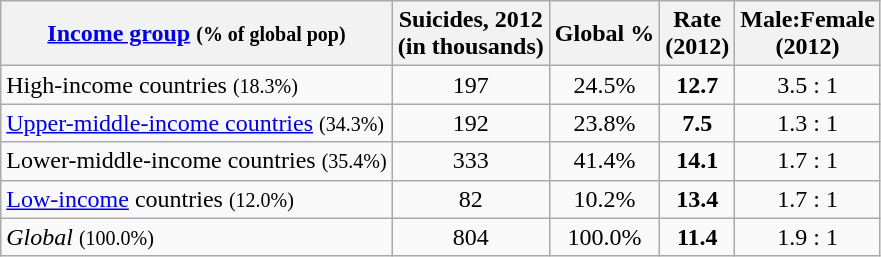<table class="wikitable sortable">
<tr style="background:#ececec;">
<th class="unsortable"><a href='#'>Income group</a> <small>(% of global pop)</small></th>
<th>Suicides, 2012<br>(in thousands)</th>
<th>Global %</th>
<th>Rate<br>(2012)</th>
<th>Male:Female<br>(2012)</th>
</tr>
<tr>
<td>High-income countries <small>(18.3%)</small></td>
<td style="text-align:center;">197</td>
<td style="text-align:center;">24.5%</td>
<td style="text-align:center;"><strong>12.7</strong></td>
<td style="text-align:center;">3.5 : 1</td>
</tr>
<tr>
<td><a href='#'>Upper-middle-income countries</a> <small>(34.3%)</small></td>
<td style="text-align:center;">192</td>
<td style="text-align:center;">23.8%</td>
<td style="text-align:center;"><strong>7.5</strong></td>
<td style="text-align:center;">1.3 : 1</td>
</tr>
<tr>
<td>Lower-middle-income countries <small>(35.4%)</small></td>
<td style="text-align:center;">333</td>
<td style="text-align:center;">41.4%</td>
<td style="text-align:center;"><strong>14.1</strong></td>
<td style="text-align:center;">1.7 : 1</td>
</tr>
<tr>
<td><a href='#'>Low-income</a> countries <small>(12.0%)</small></td>
<td style="text-align:center;">82</td>
<td style="text-align:center;">10.2%</td>
<td style="text-align:center;"><strong>13.4</strong></td>
<td style="text-align:center;">1.7 : 1</td>
</tr>
<tr>
<td><em>Global</em> <small>(100.0%)</small></td>
<td style="text-align:center;">804</td>
<td style="text-align:center;">100.0%</td>
<td style="text-align:center;"><strong>11.4</strong></td>
<td style="text-align:center;">1.9 : 1</td>
</tr>
</table>
